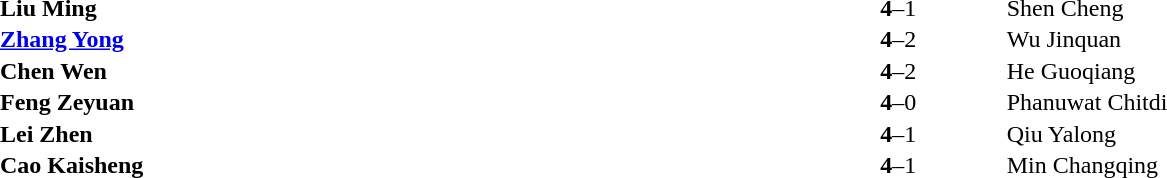<table width="100%" cellspacing="1">
<tr>
<th width45%></th>
<th width10%></th>
<th width45%></th>
</tr>
<tr>
<td> <strong>Liu Ming</strong></td>
<td align="center"><strong>4</strong>–1</td>
<td> Shen Cheng</td>
</tr>
<tr>
<td> <strong><a href='#'>Zhang Yong</a></strong></td>
<td align="center"><strong>4</strong>–2</td>
<td> Wu Jinquan</td>
</tr>
<tr>
<td> <strong>Chen Wen</strong></td>
<td align="center"><strong>4</strong>–2</td>
<td> He Guoqiang</td>
</tr>
<tr>
<td> <strong>Feng Zeyuan</strong></td>
<td align="center"><strong>4</strong>–0</td>
<td> Phanuwat Chitdi</td>
</tr>
<tr>
<td> <strong>Lei Zhen</strong></td>
<td align="center"><strong>4</strong>–1</td>
<td> Qiu Yalong</td>
</tr>
<tr>
<td> <strong>Cao Kaisheng</strong></td>
<td align="center"><strong>4</strong>–1</td>
<td> Min Changqing</td>
</tr>
</table>
